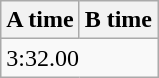<table class="wikitable" border="1" align="upright">
<tr>
<th>A time</th>
<th>B time</th>
</tr>
<tr>
<td colspan=2>3:32.00</td>
</tr>
</table>
